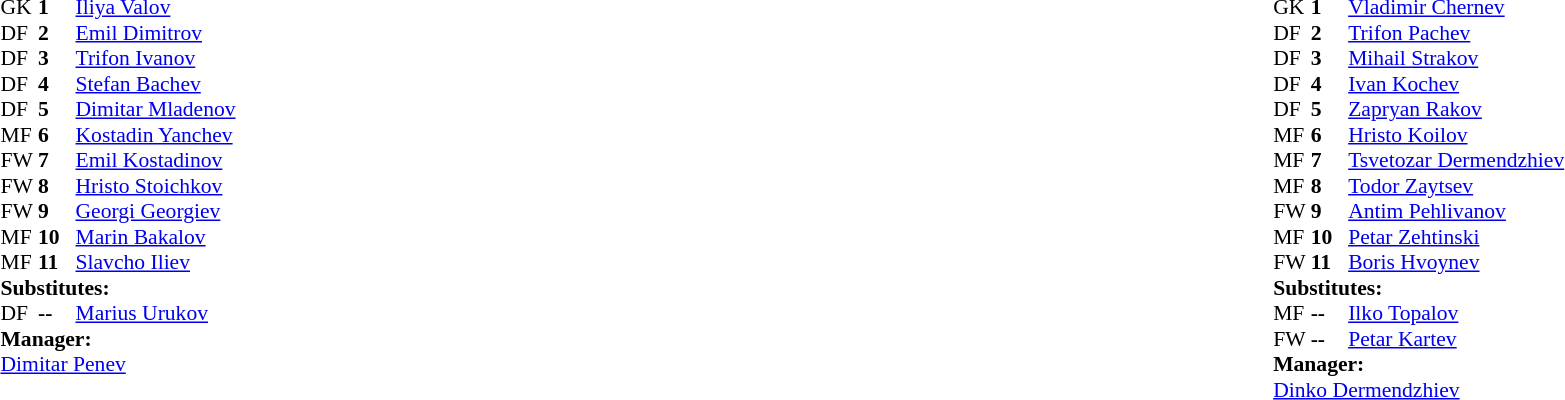<table style="width:100%">
<tr>
<td style="vertical-align:top;width:50%"><br><table style="font-size:90%" cellspacing="0" cellpadding="0">
<tr>
<th width="25"></th>
<th width="25"></th>
</tr>
<tr>
<td>GK</td>
<td><strong>1</strong></td>
<td> <a href='#'>Iliya Valov</a></td>
</tr>
<tr>
<td>DF</td>
<td><strong>2</strong></td>
<td> <a href='#'>Emil Dimitrov</a></td>
</tr>
<tr>
<td>DF</td>
<td><strong>3</strong></td>
<td> <a href='#'>Trifon Ivanov</a></td>
</tr>
<tr>
<td>DF</td>
<td><strong>4</strong></td>
<td> <a href='#'>Stefan Bachev</a></td>
</tr>
<tr>
<td>DF</td>
<td><strong>5</strong></td>
<td> <a href='#'>Dimitar Mladenov</a></td>
</tr>
<tr>
<td>MF</td>
<td><strong>6</strong></td>
<td> <a href='#'>Kostadin Yanchev</a></td>
</tr>
<tr>
<td>FW</td>
<td><strong>7</strong></td>
<td> <a href='#'>Emil Kostadinov</a></td>
</tr>
<tr>
<td>FW</td>
<td><strong>8</strong></td>
<td> <a href='#'>Hristo Stoichkov</a></td>
</tr>
<tr>
<td>FW</td>
<td><strong>9</strong></td>
<td> <a href='#'>Georgi Georgiev</a></td>
</tr>
<tr>
<td>MF</td>
<td><strong>10</strong></td>
<td> <a href='#'>Marin Bakalov</a></td>
<td></td>
<td></td>
</tr>
<tr>
<td>MF</td>
<td><strong>11</strong></td>
<td> <a href='#'>Slavcho Iliev</a></td>
</tr>
<tr>
<td colspan=4><strong>Substitutes:</strong></td>
</tr>
<tr>
<td>DF</td>
<td><strong>--</strong></td>
<td> <a href='#'>Marius Urukov</a></td>
<td></td>
<td></td>
</tr>
<tr>
<td colspan=4><strong>Manager:</strong></td>
</tr>
<tr>
<td colspan="4"> <a href='#'>Dimitar Penev</a></td>
</tr>
</table>
</td>
<td valign="top"></td>
<td valign="top" width="50%"><br><table cellspacing="0" cellpadding="0" style="font-size:90%;margin:auto">
<tr>
<th width="25"></th>
<th width="25"></th>
</tr>
<tr>
<td>GK</td>
<td><strong>1</strong></td>
<td> <a href='#'>Vladimir Chernev</a></td>
</tr>
<tr>
<td>DF</td>
<td><strong>2</strong></td>
<td> <a href='#'>Trifon Pachev</a></td>
</tr>
<tr>
<td>DF</td>
<td><strong>3</strong></td>
<td> <a href='#'>Mihail Strakov</a></td>
</tr>
<tr>
<td>DF</td>
<td><strong>4</strong></td>
<td> <a href='#'>Ivan Kochev</a></td>
</tr>
<tr>
<td>DF</td>
<td><strong>5</strong></td>
<td> <a href='#'>Zapryan Rakov</a></td>
</tr>
<tr>
<td>MF</td>
<td><strong>6</strong></td>
<td> <a href='#'>Hristo Koilov</a></td>
<td></td>
<td></td>
</tr>
<tr>
<td>MF</td>
<td><strong>7</strong></td>
<td> <a href='#'>Tsvetozar Dermendzhiev</a></td>
</tr>
<tr>
<td>MF</td>
<td><strong>8</strong></td>
<td> <a href='#'>Todor Zaytsev</a></td>
</tr>
<tr>
<td>FW</td>
<td><strong>9</strong></td>
<td> <a href='#'>Antim Pehlivanov</a></td>
</tr>
<tr>
<td>MF</td>
<td><strong>10</strong></td>
<td> <a href='#'>Petar Zehtinski</a></td>
</tr>
<tr>
<td>FW</td>
<td><strong>11</strong></td>
<td> <a href='#'>Boris Hvoynev</a></td>
<td></td>
<td></td>
</tr>
<tr>
<td colspan=4><strong>Substitutes:</strong></td>
</tr>
<tr>
<td>MF</td>
<td><strong>--</strong></td>
<td> <a href='#'>Ilko Topalov</a></td>
<td></td>
<td></td>
</tr>
<tr>
<td>FW</td>
<td><strong>--</strong></td>
<td> <a href='#'>Petar Kartev</a></td>
<td></td>
<td></td>
</tr>
<tr>
<td colspan=4><strong>Manager:</strong></td>
</tr>
<tr>
<td colspan="4"> <a href='#'>Dinko Dermendzhiev</a></td>
</tr>
</table>
</td>
</tr>
</table>
